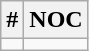<table class="wikitable">
<tr>
<th>#</th>
<th>NOC</th>
</tr>
<tr>
<td></td>
<td></td>
</tr>
</table>
